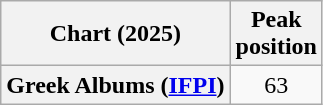<table class="wikitable sortable plainrowheaders" style="text-align:center">
<tr>
<th scope="col">Chart (2025)</th>
<th scope="col">Peak<br>position</th>
</tr>
<tr>
<th scope="row">Greek Albums (<a href='#'>IFPI</a>)</th>
<td>63</td>
</tr>
</table>
